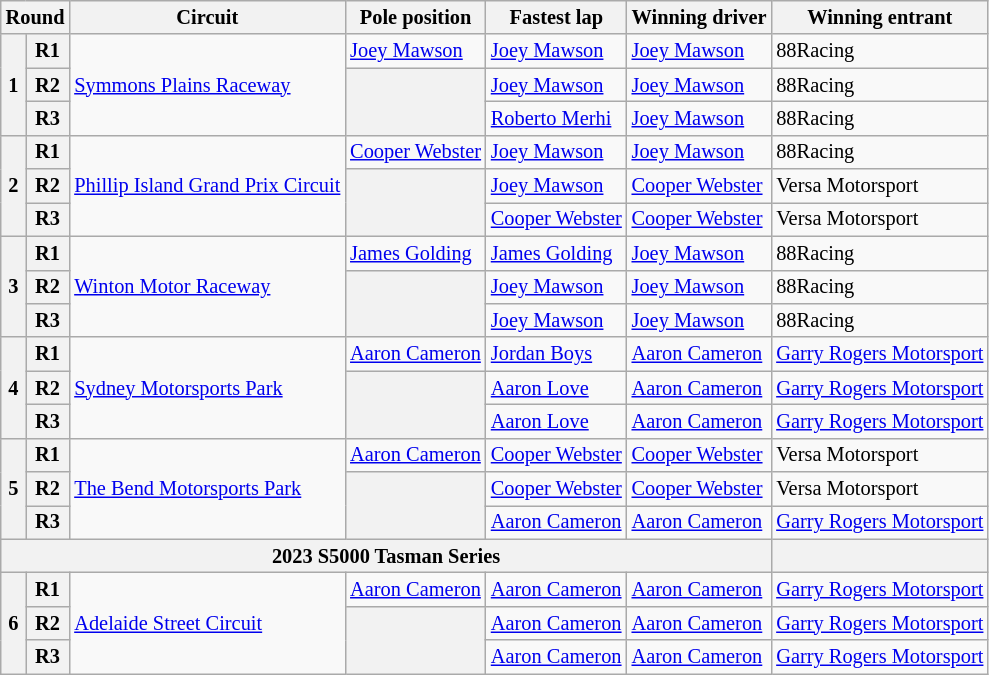<table class="wikitable" style="font-size: 85%;">
<tr>
<th colspan="2">Round</th>
<th>Circuit</th>
<th>Pole position</th>
<th>Fastest lap</th>
<th>Winning driver</th>
<th>Winning entrant</th>
</tr>
<tr>
<th rowspan="3">1</th>
<th>R1</th>
<td rowspan="3"> <a href='#'>Symmons Plains Raceway</a></td>
<td> <a href='#'>Joey Mawson</a></td>
<td> <a href='#'>Joey Mawson</a></td>
<td> <a href='#'>Joey Mawson</a></td>
<td>88Racing</td>
</tr>
<tr>
<th>R2</th>
<th rowspan="2"></th>
<td> <a href='#'>Joey Mawson</a></td>
<td> <a href='#'>Joey Mawson</a></td>
<td>88Racing</td>
</tr>
<tr>
<th>R3</th>
<td> <a href='#'>Roberto Merhi</a></td>
<td> <a href='#'>Joey Mawson</a></td>
<td>88Racing</td>
</tr>
<tr>
<th rowspan="3">2</th>
<th>R1</th>
<td rowspan="3"> <a href='#'>Phillip Island Grand Prix Circuit</a></td>
<td> <a href='#'>Cooper Webster</a></td>
<td> <a href='#'>Joey Mawson</a></td>
<td> <a href='#'>Joey Mawson</a></td>
<td>88Racing</td>
</tr>
<tr>
<th>R2</th>
<th rowspan="2"></th>
<td> <a href='#'>Joey Mawson</a></td>
<td> <a href='#'>Cooper Webster</a></td>
<td>Versa Motorsport</td>
</tr>
<tr>
<th>R3</th>
<td> <a href='#'>Cooper Webster</a></td>
<td> <a href='#'>Cooper Webster</a></td>
<td>Versa Motorsport</td>
</tr>
<tr>
<th rowspan="3">3</th>
<th>R1</th>
<td rowspan="3"> <a href='#'>Winton Motor Raceway</a></td>
<td> <a href='#'>James Golding</a></td>
<td> <a href='#'>James Golding</a></td>
<td> <a href='#'>Joey Mawson</a></td>
<td>88Racing</td>
</tr>
<tr>
<th>R2</th>
<th rowspan="2"></th>
<td> <a href='#'>Joey Mawson</a></td>
<td> <a href='#'>Joey Mawson</a></td>
<td>88Racing</td>
</tr>
<tr>
<th>R3</th>
<td> <a href='#'>Joey Mawson</a></td>
<td> <a href='#'>Joey Mawson</a></td>
<td>88Racing</td>
</tr>
<tr>
<th rowspan="3">4</th>
<th>R1</th>
<td rowspan="3"> <a href='#'>Sydney Motorsports Park</a></td>
<td> <a href='#'>Aaron Cameron</a></td>
<td> <a href='#'>Jordan Boys</a></td>
<td> <a href='#'>Aaron Cameron</a></td>
<td><a href='#'>Garry Rogers Motorsport</a></td>
</tr>
<tr>
<th>R2</th>
<th rowspan="2"></th>
<td> <a href='#'>Aaron Love</a></td>
<td> <a href='#'>Aaron Cameron</a></td>
<td><a href='#'>Garry Rogers Motorsport</a></td>
</tr>
<tr>
<th>R3</th>
<td> <a href='#'>Aaron Love</a></td>
<td> <a href='#'>Aaron Cameron</a></td>
<td><a href='#'>Garry Rogers Motorsport</a></td>
</tr>
<tr>
<th rowspan="3">5</th>
<th>R1</th>
<td rowspan="3"> <a href='#'>The Bend Motorsports Park</a></td>
<td> <a href='#'>Aaron Cameron</a></td>
<td> <a href='#'>Cooper Webster</a></td>
<td> <a href='#'>Cooper Webster</a></td>
<td>Versa Motorsport</td>
</tr>
<tr>
<th>R2</th>
<th rowspan="2"></th>
<td> <a href='#'>Cooper Webster</a></td>
<td> <a href='#'>Cooper Webster</a></td>
<td>Versa Motorsport</td>
</tr>
<tr>
<th>R3</th>
<td> <a href='#'>Aaron Cameron</a></td>
<td> <a href='#'>Aaron Cameron</a></td>
<td><a href='#'>Garry Rogers Motorsport</a></td>
</tr>
<tr>
<th colspan="6">2023 S5000 Tasman Series</th>
<th></th>
</tr>
<tr>
<th rowspan="3">6</th>
<th>R1</th>
<td rowspan="3"> <a href='#'>Adelaide Street Circuit</a></td>
<td> <a href='#'>Aaron Cameron</a></td>
<td> <a href='#'>Aaron Cameron</a></td>
<td> <a href='#'>Aaron Cameron</a></td>
<td><a href='#'>Garry Rogers Motorsport</a></td>
</tr>
<tr>
<th>R2</th>
<th rowspan="2"></th>
<td> <a href='#'>Aaron Cameron</a></td>
<td> <a href='#'>Aaron Cameron</a></td>
<td><a href='#'>Garry Rogers Motorsport</a></td>
</tr>
<tr>
<th>R3</th>
<td> <a href='#'>Aaron Cameron</a></td>
<td> <a href='#'>Aaron Cameron</a></td>
<td><a href='#'>Garry Rogers Motorsport</a></td>
</tr>
</table>
